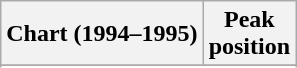<table class="wikitable sortable plainrowheaders" style="text-align:center">
<tr>
<th scope="col">Chart (1994–1995)</th>
<th scope="col">Peak<br> position</th>
</tr>
<tr>
</tr>
<tr>
</tr>
<tr>
</tr>
</table>
